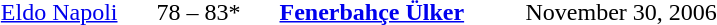<table style="text-align:center">
<tr>
<th width=160></th>
<th width=100></th>
<th width=160></th>
<th width=200></th>
</tr>
<tr>
<td align=right><a href='#'>Eldo Napoli</a> </td>
<td>78 – 83*</td>
<td align=left> <strong><a href='#'>Fenerbahçe Ülker</a></strong></td>
<td align=left>November 30, 2006</td>
</tr>
</table>
